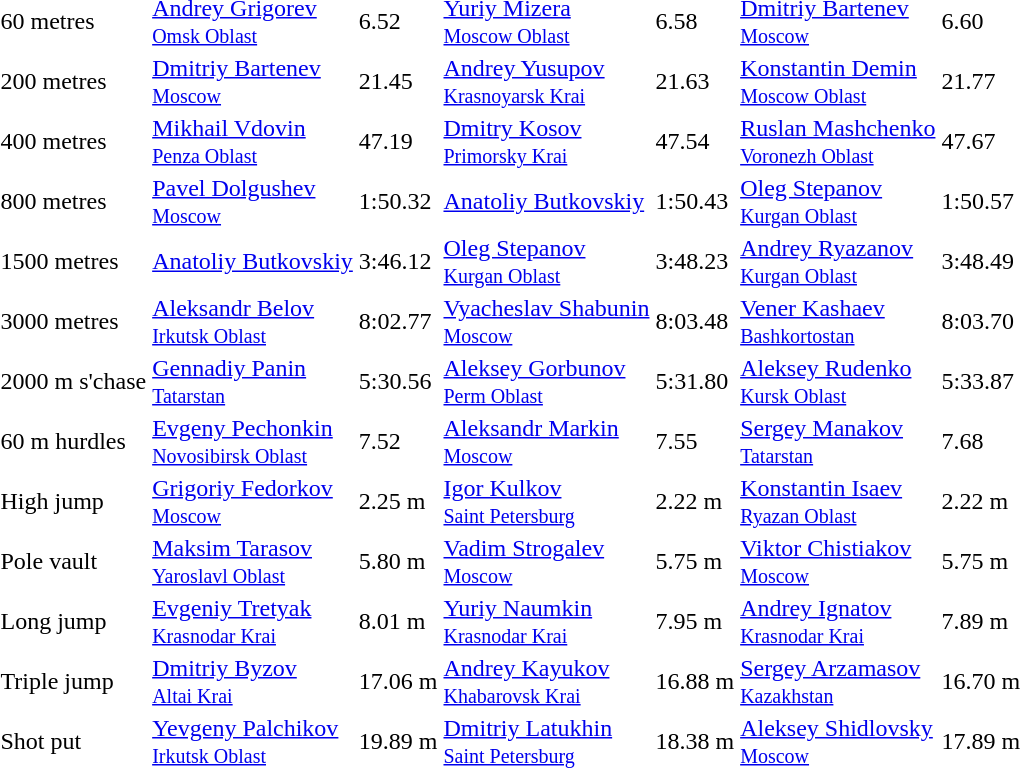<table>
<tr>
<td>60 metres</td>
<td><a href='#'>Andrey Grigorev</a><br><small><a href='#'>Omsk Oblast</a></small></td>
<td>6.52</td>
<td><a href='#'>Yuriy Mizera</a><br><small><a href='#'>Moscow Oblast</a></small></td>
<td>6.58</td>
<td><a href='#'>Dmitriy Bartenev</a><br><small><a href='#'>Moscow</a></small></td>
<td>6.60</td>
</tr>
<tr>
<td>200 metres</td>
<td><a href='#'>Dmitriy Bartenev</a><br><small><a href='#'>Moscow</a></small></td>
<td>21.45</td>
<td><a href='#'>Andrey Yusupov</a><br><small><a href='#'>Krasnoyarsk Krai</a></small></td>
<td>21.63</td>
<td><a href='#'>Konstantin Demin</a><br><small><a href='#'>Moscow Oblast</a></small></td>
<td>21.77</td>
</tr>
<tr>
<td>400 metres</td>
<td><a href='#'>Mikhail Vdovin</a><br><small><a href='#'>Penza Oblast</a></small></td>
<td>47.19</td>
<td><a href='#'>Dmitry Kosov</a><br><small><a href='#'>Primorsky Krai</a></small></td>
<td>47.54</td>
<td><a href='#'>Ruslan Mashchenko</a><br><small><a href='#'>Voronezh Oblast</a></small></td>
<td>47.67</td>
</tr>
<tr>
<td>800 metres</td>
<td><a href='#'>Pavel Dolgushev</a><br><small><a href='#'>Moscow</a></small></td>
<td>1:50.32</td>
<td><a href='#'>Anatoliy Butkovskiy</a><br><small></small></td>
<td>1:50.43</td>
<td><a href='#'>Oleg Stepanov</a><br><small><a href='#'>Kurgan Oblast</a></small></td>
<td>1:50.57</td>
</tr>
<tr>
<td>1500 metres</td>
<td><a href='#'>Anatoliy Butkovskiy</a><br><small></small></td>
<td>3:46.12</td>
<td><a href='#'>Oleg Stepanov</a><br><small><a href='#'>Kurgan Oblast</a></small></td>
<td>3:48.23</td>
<td><a href='#'>Andrey Ryazanov</a><br><small><a href='#'>Kurgan Oblast</a></small></td>
<td>3:48.49</td>
</tr>
<tr>
<td>3000 metres</td>
<td><a href='#'>Aleksandr Belov</a><br><small><a href='#'>Irkutsk Oblast</a></small></td>
<td>8:02.77</td>
<td><a href='#'>Vyacheslav Shabunin</a><br><small><a href='#'>Moscow</a></small></td>
<td>8:03.48</td>
<td><a href='#'>Vener Kashaev</a><br><small><a href='#'>Bashkortostan</a></small></td>
<td>8:03.70</td>
</tr>
<tr>
<td>2000 m s'chase</td>
<td><a href='#'>Gennadiy Panin</a><br><small><a href='#'>Tatarstan</a></small></td>
<td>5:30.56</td>
<td><a href='#'>Aleksey Gorbunov</a><br><small><a href='#'>Perm Oblast</a></small></td>
<td>5:31.80</td>
<td><a href='#'>Aleksey Rudenko</a><br><small><a href='#'>Kursk Oblast</a></small></td>
<td>5:33.87</td>
</tr>
<tr>
<td>60 m hurdles</td>
<td><a href='#'>Evgeny Pechonkin</a><br><small><a href='#'>Novosibirsk Oblast</a></small></td>
<td>7.52</td>
<td><a href='#'>Aleksandr Markin</a><br><small><a href='#'>Moscow</a></small></td>
<td>7.55</td>
<td><a href='#'>Sergey Manakov</a><br><small><a href='#'>Tatarstan</a></small></td>
<td>7.68</td>
</tr>
<tr>
<td>High jump</td>
<td><a href='#'>Grigoriy Fedorkov</a><br><small><a href='#'>Moscow</a></small></td>
<td>2.25 m</td>
<td><a href='#'>Igor Kulkov</a><br><small><a href='#'>Saint Petersburg</a></small></td>
<td>2.22 m</td>
<td><a href='#'>Konstantin Isaev</a><br><small><a href='#'>Ryazan Oblast</a></small></td>
<td>2.22 m</td>
</tr>
<tr>
<td>Pole vault</td>
<td><a href='#'>Maksim Tarasov</a><br><small><a href='#'>Yaroslavl Oblast</a></small></td>
<td>5.80 m</td>
<td><a href='#'>Vadim Strogalev</a><br><small><a href='#'>Moscow</a></small></td>
<td>5.75 m</td>
<td><a href='#'>Viktor Chistiakov</a><br><small><a href='#'>Moscow</a></small></td>
<td>5.75 m</td>
</tr>
<tr>
<td>Long jump</td>
<td><a href='#'>Evgeniy Tretyak</a><br><small><a href='#'>Krasnodar Krai</a></small></td>
<td>8.01 m</td>
<td><a href='#'>Yuriy Naumkin</a><br><small><a href='#'>Krasnodar Krai</a></small></td>
<td>7.95 m</td>
<td><a href='#'>Andrey Ignatov</a><br><small><a href='#'>Krasnodar Krai</a></small></td>
<td>7.89 m</td>
</tr>
<tr>
<td>Triple jump</td>
<td><a href='#'>Dmitriy Byzov</a><br><small><a href='#'>Altai Krai</a></small></td>
<td>17.06 m</td>
<td><a href='#'>Andrey Kayukov</a><br><small><a href='#'>Khabarovsk Krai</a></small></td>
<td>16.88 m</td>
<td><a href='#'>Sergey Arzamasov</a><br><small><a href='#'>Kazakhstan</a></small></td>
<td>16.70 m</td>
</tr>
<tr>
<td>Shot put</td>
<td><a href='#'>Yevgeny Palchikov</a><br><small><a href='#'>Irkutsk Oblast</a></small></td>
<td>19.89 m</td>
<td><a href='#'>Dmitriy Latukhin</a><br><small><a href='#'>Saint Petersburg</a></small></td>
<td>18.38 m</td>
<td><a href='#'>Aleksey Shidlovsky</a><br><small><a href='#'>Moscow</a></small></td>
<td>17.89 m</td>
</tr>
</table>
